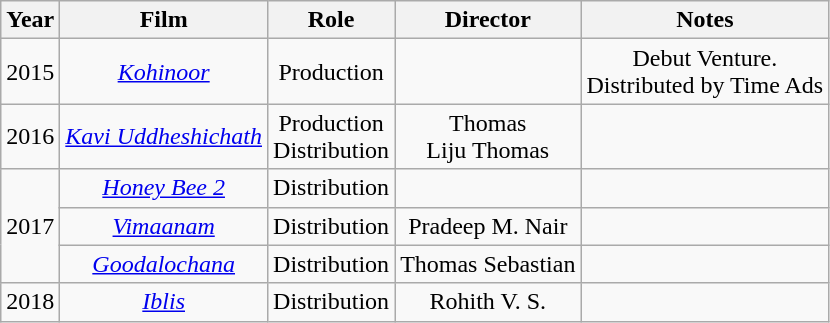<table class="wikitable plainrowheaders sortable" style="text-align: center;">
<tr>
<th>Year</th>
<th>Film</th>
<th>Role</th>
<th>Director</th>
<th>Notes</th>
</tr>
<tr>
<td>2015</td>
<td><em><a href='#'>Kohinoor</a></em></td>
<td>Production</td>
<td></td>
<td>Debut Venture.<br>Distributed by Time Ads</td>
</tr>
<tr>
<td>2016</td>
<td><em><a href='#'>Kavi Uddheshichath</a></em></td>
<td>Production<br>Distribution</td>
<td>Thomas <br>Liju Thomas</td>
<td></td>
</tr>
<tr>
<td rowspan=3>2017</td>
<td><em><a href='#'>Honey Bee 2</a></em></td>
<td>Distribution</td>
<td></td>
<td></td>
</tr>
<tr>
<td><em><a href='#'>Vimaanam</a></em></td>
<td>Distribution</td>
<td>Pradeep M. Nair</td>
<td></td>
</tr>
<tr>
<td><em><a href='#'>Goodalochana</a></em></td>
<td>Distribution</td>
<td>Thomas Sebastian</td>
<td></td>
</tr>
<tr>
<td>2018</td>
<td><em><a href='#'>Iblis</a></em></td>
<td>Distribution</td>
<td>Rohith V. S.</td>
<td></td>
</tr>
</table>
